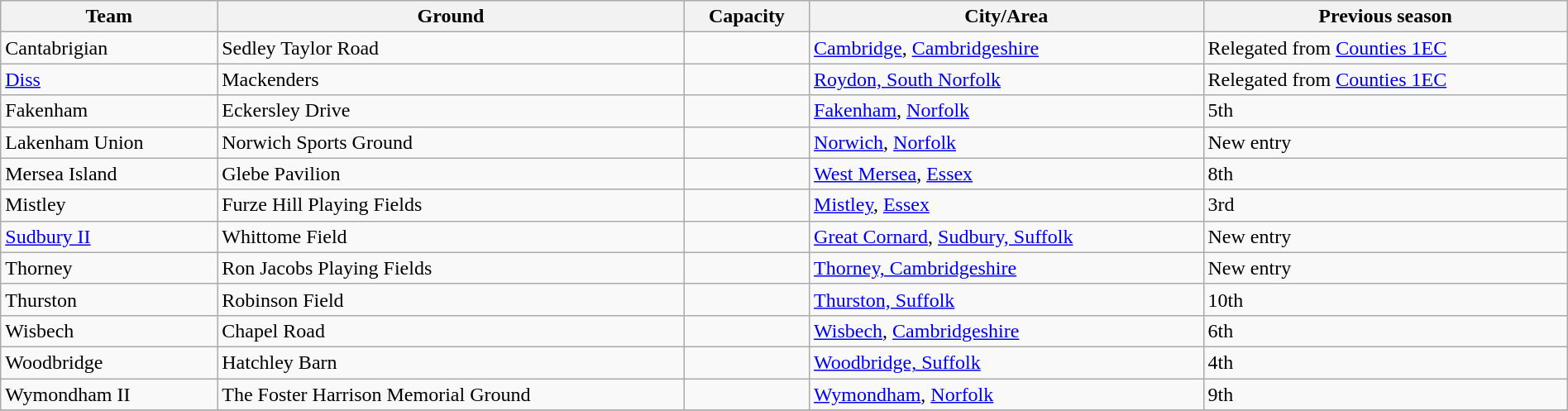<table class="wikitable sortable" width=100%>
<tr>
<th>Team</th>
<th>Ground</th>
<th>Capacity</th>
<th>City/Area</th>
<th>Previous season</th>
</tr>
<tr>
<td>Cantabrigian</td>
<td>Sedley Taylor Road</td>
<td></td>
<td><a href='#'>Cambridge</a>, <a href='#'>Cambridgeshire</a></td>
<td>Relegated from <a href='#'>Counties 1EC</a></td>
</tr>
<tr>
<td><a href='#'>Diss</a></td>
<td>Mackenders</td>
<td></td>
<td><a href='#'>Roydon, South Norfolk</a></td>
<td>Relegated from <a href='#'>Counties 1EC</a></td>
</tr>
<tr>
<td>Fakenham</td>
<td>Eckersley Drive</td>
<td></td>
<td><a href='#'>Fakenham</a>, <a href='#'>Norfolk</a></td>
<td>5th</td>
</tr>
<tr>
<td>Lakenham Union</td>
<td>Norwich Sports Ground</td>
<td></td>
<td><a href='#'>Norwich</a>, <a href='#'>Norfolk</a></td>
<td>New entry</td>
</tr>
<tr>
<td>Mersea Island</td>
<td>Glebe Pavilion</td>
<td></td>
<td><a href='#'>West Mersea</a>, <a href='#'>Essex</a></td>
<td>8th</td>
</tr>
<tr>
<td>Mistley</td>
<td>Furze Hill Playing Fields</td>
<td></td>
<td><a href='#'>Mistley</a>, <a href='#'>Essex</a></td>
<td>3rd</td>
</tr>
<tr>
<td><a href='#'>Sudbury II</a></td>
<td>Whittome Field</td>
<td></td>
<td><a href='#'>Great Cornard</a>, <a href='#'>Sudbury, Suffolk</a></td>
<td>New entry</td>
</tr>
<tr>
<td>Thorney</td>
<td>Ron Jacobs Playing Fields</td>
<td></td>
<td><a href='#'>Thorney, Cambridgeshire</a></td>
<td>New entry</td>
</tr>
<tr>
<td>Thurston</td>
<td>Robinson Field</td>
<td></td>
<td><a href='#'>Thurston, Suffolk</a></td>
<td>10th</td>
</tr>
<tr>
<td>Wisbech</td>
<td>Chapel Road</td>
<td></td>
<td><a href='#'>Wisbech</a>, <a href='#'>Cambridgeshire</a></td>
<td>6th</td>
</tr>
<tr>
<td>Woodbridge</td>
<td>Hatchley Barn</td>
<td></td>
<td><a href='#'>Woodbridge, Suffolk</a></td>
<td>4th</td>
</tr>
<tr>
<td>Wymondham II</td>
<td>The Foster Harrison Memorial Ground</td>
<td></td>
<td><a href='#'>Wymondham</a>, <a href='#'>Norfolk</a></td>
<td>9th</td>
</tr>
<tr>
</tr>
</table>
